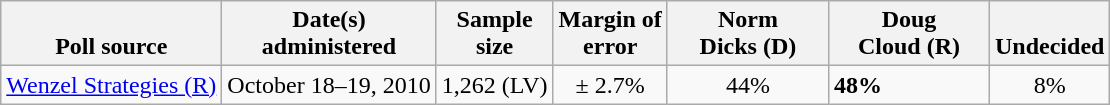<table class="wikitable">
<tr valign= bottom>
<th>Poll source</th>
<th>Date(s)<br>administered</th>
<th>Sample<br>size</th>
<th>Margin of<br>error</th>
<th style="width:100px;">Norm<br>Dicks (D)</th>
<th style="width:100px;">Doug<br>Cloud (R)</th>
<th>Undecided</th>
</tr>
<tr>
<td><a href='#'>Wenzel Strategies (R)</a></td>
<td align=center>October 18–19, 2010</td>
<td align=center>1,262 (LV)</td>
<td align=center>± 2.7%</td>
<td align=center>44%</td>
<td><strong>48%</strong></td>
<td align=center>8%</td>
</tr>
</table>
